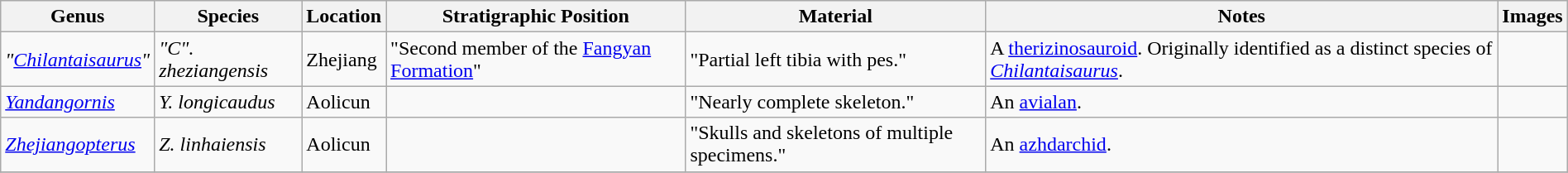<table class="wikitable" align="center" width="100%">
<tr>
<th>Genus</th>
<th>Species</th>
<th>Location</th>
<th>Stratigraphic Position</th>
<th>Material</th>
<th>Notes</th>
<th>Images</th>
</tr>
<tr>
<td><em>"<a href='#'>Chilantaisaurus</a>"</em></td>
<td><em>"C". zheziangensis</em></td>
<td>Zhejiang</td>
<td>"Second member of the <a href='#'>Fangyan Formation</a>"</td>
<td>"Partial left tibia with pes."</td>
<td>A <a href='#'>therizinosauroid</a>. Originally identified as a distinct species of <em><a href='#'>Chilantaisaurus</a></em>.</td>
<td></td>
</tr>
<tr>
<td><em><a href='#'>Yandangornis</a></em></td>
<td><em>Y. longicaudus</em></td>
<td>Aolicun</td>
<td></td>
<td>"Nearly complete skeleton."</td>
<td>An <a href='#'>avialan</a>.</td>
<td></td>
</tr>
<tr>
<td><em><a href='#'>Zhejiangopterus</a></em></td>
<td><em>Z. linhaiensis</em></td>
<td>Aolicun</td>
<td></td>
<td>"Skulls and skeletons of multiple specimens."</td>
<td>An <a href='#'>azhdarchid</a>.</td>
<td></td>
</tr>
<tr>
</tr>
</table>
